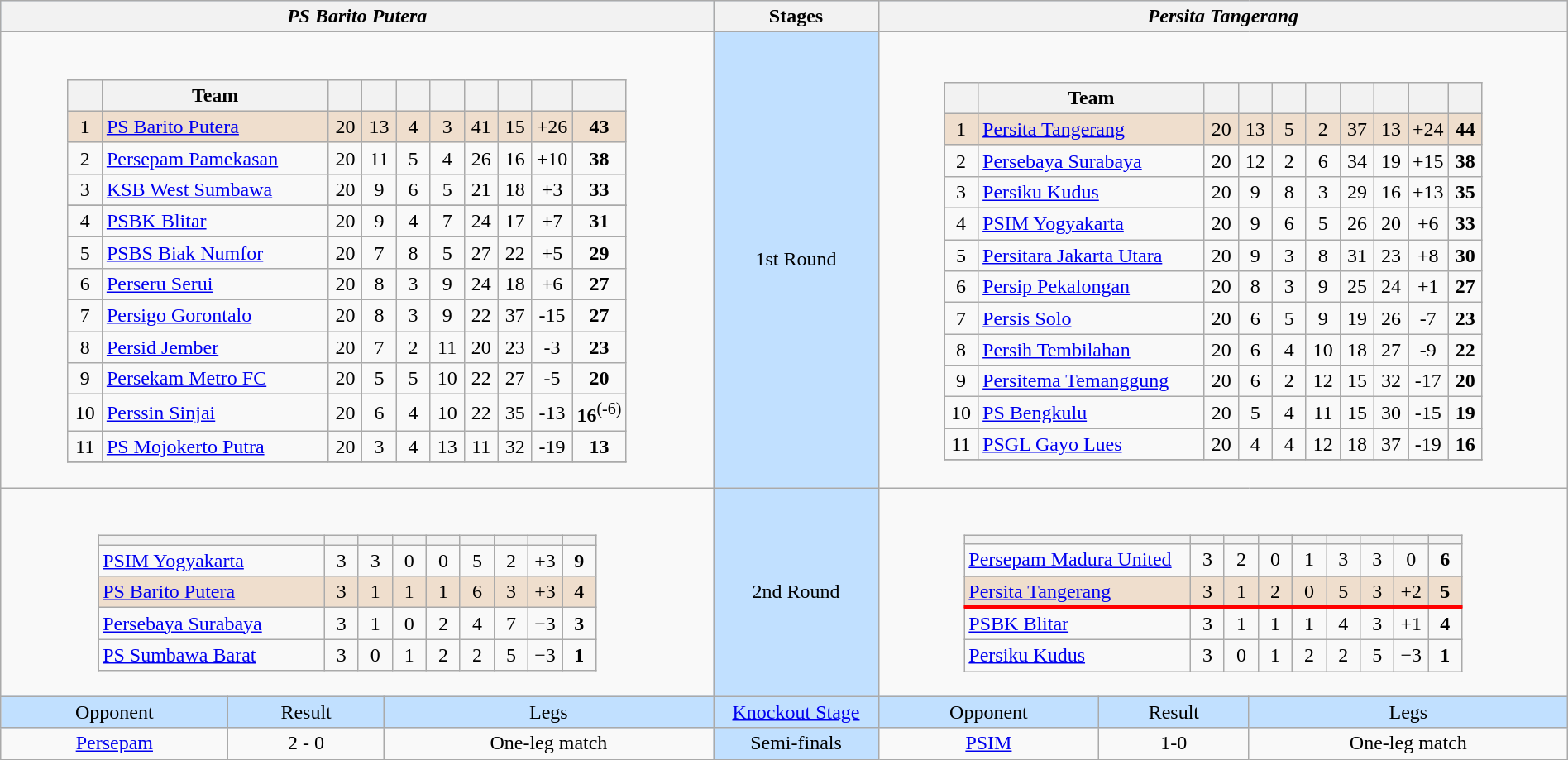<table class="wikitable" width="100%" style="text-align:center">
<tr valign=top bgcolor=#c1e0ff>
<th colspan=3 style="width:1*"><em>PS Barito Putera</em></th>
<th><strong>Stages</strong></th>
<th colspan=3 style="width:1*"><em>Persita Tangerang</em></th>
</tr>
<tr>
<td colspan="3" align=center><br><table class="wikitable" style="text-align:center">
<tr>
<th width="20"></th>
<th style="width:175px;">Team</th>
<th width="20"></th>
<th width="20"></th>
<th width="20"></th>
<th width="20"></th>
<th width="20"></th>
<th width="20"></th>
<th width="20"></th>
<th width="20"></th>
</tr>
<tr bgcolor=#EFDECD>
<td>1</td>
<td align=left><a href='#'>PS Barito Putera</a></td>
<td>20</td>
<td>13</td>
<td>4</td>
<td>3</td>
<td>41</td>
<td>15</td>
<td>+26</td>
<td><strong>43</strong></td>
</tr>
<tr>
<td>2</td>
<td align=left><a href='#'>Persepam Pamekasan</a></td>
<td>20</td>
<td>11</td>
<td>5</td>
<td>4</td>
<td>26</td>
<td>16</td>
<td>+10</td>
<td><strong>38</strong></td>
</tr>
<tr>
<td>3</td>
<td align=left><a href='#'>KSB West Sumbawa</a></td>
<td>20</td>
<td>9</td>
<td>6</td>
<td>5</td>
<td>21</td>
<td>18</td>
<td>+3</td>
<td><strong>33</strong></td>
</tr>
<tr>
</tr>
<tr>
<td>4</td>
<td align=left><a href='#'>PSBK Blitar</a></td>
<td>20</td>
<td>9</td>
<td>4</td>
<td>7</td>
<td>24</td>
<td>17</td>
<td>+7</td>
<td><strong>31</strong></td>
</tr>
<tr>
<td>5</td>
<td align=left><a href='#'>PSBS Biak Numfor</a></td>
<td>20</td>
<td>7</td>
<td>8</td>
<td>5</td>
<td>27</td>
<td>22</td>
<td>+5</td>
<td><strong>29</strong></td>
</tr>
<tr>
<td>6</td>
<td align=left><a href='#'>Perseru Serui</a></td>
<td>20</td>
<td>8</td>
<td>3</td>
<td>9</td>
<td>24</td>
<td>18</td>
<td>+6</td>
<td><strong>27</strong></td>
</tr>
<tr>
<td>7</td>
<td align=left><a href='#'>Persigo Gorontalo</a></td>
<td>20</td>
<td>8</td>
<td>3</td>
<td>9</td>
<td>22</td>
<td>37</td>
<td>-15</td>
<td><strong>27</strong></td>
</tr>
<tr>
<td>8</td>
<td align=left><a href='#'>Persid Jember</a></td>
<td>20</td>
<td>7</td>
<td>2</td>
<td>11</td>
<td>20</td>
<td>23</td>
<td>-3</td>
<td><strong>23</strong></td>
</tr>
<tr>
<td>9</td>
<td align=left><a href='#'>Persekam Metro FC</a></td>
<td>20</td>
<td>5</td>
<td>5</td>
<td>10</td>
<td>22</td>
<td>27</td>
<td>-5</td>
<td><strong>20</strong></td>
</tr>
<tr>
<td>10</td>
<td align=left><a href='#'>Perssin Sinjai</a></td>
<td>20</td>
<td>6</td>
<td>4</td>
<td>10</td>
<td>22</td>
<td>35</td>
<td>-13</td>
<td><strong>16</strong><sup>(-6)</sup></td>
</tr>
<tr>
<td>11</td>
<td align=left><a href='#'>PS Mojokerto Putra</a></td>
<td>20</td>
<td>3</td>
<td>4</td>
<td>13</td>
<td>11</td>
<td>32</td>
<td>-19</td>
<td><strong>13</strong></td>
</tr>
<tr>
</tr>
</table>
</td>
<td bgcolor=#c1e0ff>1st Round</td>
<td colspan=3 align=center><br><table class="wikitable" style="text-align: center;">
<tr>
<th width="20"></th>
<th style="width:175px;">Team</th>
<th width="20"></th>
<th width="20"></th>
<th width="20"></th>
<th width="20"></th>
<th width="20"></th>
<th width="20"></th>
<th width="20"></th>
<th width="20"></th>
</tr>
<tr bgcolor=#EFDECD>
<td>1</td>
<td align=left><a href='#'>Persita Tangerang</a></td>
<td>20</td>
<td>13</td>
<td>5</td>
<td>2</td>
<td>37</td>
<td>13</td>
<td>+24</td>
<td><strong>44</strong></td>
</tr>
<tr>
<td>2</td>
<td align=left><a href='#'>Persebaya Surabaya</a></td>
<td>20</td>
<td>12</td>
<td>2</td>
<td>6</td>
<td>34</td>
<td>19</td>
<td>+15</td>
<td><strong>38</strong></td>
</tr>
<tr>
<td>3</td>
<td align=left><a href='#'>Persiku Kudus</a></td>
<td>20</td>
<td>9</td>
<td>8</td>
<td>3</td>
<td>29</td>
<td>16</td>
<td>+13</td>
<td><strong>35</strong></td>
</tr>
<tr>
<td>4</td>
<td align=left><a href='#'>PSIM Yogyakarta</a></td>
<td>20</td>
<td>9</td>
<td>6</td>
<td>5</td>
<td>26</td>
<td>20</td>
<td>+6</td>
<td><strong>33</strong></td>
</tr>
<tr>
<td>5</td>
<td align=left><a href='#'>Persitara Jakarta Utara</a></td>
<td>20</td>
<td>9</td>
<td>3</td>
<td>8</td>
<td>31</td>
<td>23</td>
<td>+8</td>
<td><strong>30</strong></td>
</tr>
<tr>
<td>6</td>
<td align=left><a href='#'>Persip Pekalongan</a></td>
<td>20</td>
<td>8</td>
<td>3</td>
<td>9</td>
<td>25</td>
<td>24</td>
<td>+1</td>
<td><strong>27</strong></td>
</tr>
<tr>
<td>7</td>
<td align=left><a href='#'>Persis Solo</a></td>
<td>20</td>
<td>6</td>
<td>5</td>
<td>9</td>
<td>19</td>
<td>26</td>
<td>-7</td>
<td><strong>23</strong></td>
</tr>
<tr>
<td>8</td>
<td align=left><a href='#'>Persih Tembilahan</a></td>
<td>20</td>
<td>6</td>
<td>4</td>
<td>10</td>
<td>18</td>
<td>27</td>
<td>-9</td>
<td><strong>22</strong></td>
</tr>
<tr>
<td>9</td>
<td align=left><a href='#'>Persitema Temanggung</a></td>
<td>20</td>
<td>6</td>
<td>2</td>
<td>12</td>
<td>15</td>
<td>32</td>
<td>-17</td>
<td><strong>20</strong></td>
</tr>
<tr>
<td>10</td>
<td align=left><a href='#'>PS Bengkulu</a></td>
<td>20</td>
<td>5</td>
<td>4</td>
<td>11</td>
<td>15</td>
<td>30</td>
<td>-15</td>
<td><strong>19</strong></td>
</tr>
<tr>
<td>11</td>
<td align=left><a href='#'>PSGL Gayo Lues</a></td>
<td>20</td>
<td>4</td>
<td>4</td>
<td>12</td>
<td>18</td>
<td>37</td>
<td>-19</td>
<td><strong>16</strong></td>
</tr>
<tr>
</tr>
</table>
</td>
</tr>
<tr>
<td colspan="3" align=center><br><table class="wikitable" style="text-align: center;">
<tr>
<th style="width:175px;" abbr="Team"></th>
<th style="width:20px;" abbr="Played"></th>
<th style="width:20px;" abbr="Won"></th>
<th style="width:20px;" abbr="Drawn"></th>
<th style="width:20px;" abbr="Lost"></th>
<th style="width:20px;" abbr="Goals for"></th>
<th style="width:20px;" abbr="Goals against"></th>
<th style="width:20px;" abbr="Goal difference"></th>
<th style="width:20px;" abbr="Points"></th>
</tr>
<tr>
<td align=left><a href='#'>PSIM Yogyakarta</a></td>
<td>3</td>
<td>3</td>
<td>0</td>
<td>0</td>
<td>5</td>
<td>2</td>
<td>+3</td>
<td><strong>9</strong></td>
</tr>
<tr style="background:#EFDECD;">
<td align=left><a href='#'>PS Barito Putera</a></td>
<td>3</td>
<td>1</td>
<td>1</td>
<td>1</td>
<td>6</td>
<td>3</td>
<td>+3</td>
<td><strong>4</strong></td>
</tr>
<tr>
<td align=left><a href='#'>Persebaya Surabaya</a></td>
<td>3</td>
<td>1</td>
<td>0</td>
<td>2</td>
<td>4</td>
<td>7</td>
<td>−3</td>
<td><strong>3</strong></td>
</tr>
<tr>
<td align=left><a href='#'>PS Sumbawa Barat</a></td>
<td>3</td>
<td>0</td>
<td>1</td>
<td>2</td>
<td>2</td>
<td>5</td>
<td>−3</td>
<td><strong>1</strong></td>
</tr>
</table>
</td>
<td bgcolor=#c1e0ff>2nd Round</td>
<td colspan=3 align=center><br><table class="wikitable" style="text-align:center">
<tr>
<th style="width:175px;" abbr="Team"></th>
<th style="width:20px;" abbr="Played"></th>
<th style="width:20px;" abbr="Won"></th>
<th style="width:20px;" abbr="Drawn"></th>
<th style="width:20px;" abbr="Lost"></th>
<th style="width:20px;" abbr="Goals for"></th>
<th style="width:20px;" abbr="Goals against"></th>
<th style="width:20px;" abbr="Goal difference"></th>
<th style="width:20px;" abbr="Points"></th>
</tr>
<tr>
<td align=left><a href='#'>Persepam Madura United</a></td>
<td>3</td>
<td>2</td>
<td>0</td>
<td>1</td>
<td>3</td>
<td>3</td>
<td>0</td>
<td><strong>6</strong></td>
</tr>
<tr>
</tr>
<tr style="background:#EFDECD;">
<td align=left><a href='#'>Persita Tangerang</a></td>
<td>3</td>
<td>1</td>
<td>2</td>
<td>0</td>
<td>5</td>
<td>3</td>
<td>+2</td>
<td><strong>5</strong></td>
</tr>
<tr style="border-bottom:3px solid red;">
</tr>
<tr>
<td align=left><a href='#'>PSBK Blitar</a></td>
<td>3</td>
<td>1</td>
<td>1</td>
<td>1</td>
<td>4</td>
<td>3</td>
<td>+1</td>
<td><strong>4</strong></td>
</tr>
<tr>
<td align=left><a href='#'>Persiku Kudus</a></td>
<td>3</td>
<td>0</td>
<td>1</td>
<td>2</td>
<td>2</td>
<td>5</td>
<td>−3</td>
<td><strong>1</strong></td>
</tr>
</table>
</td>
</tr>
<tr valign=top bgcolor=#c1e0ff>
<td>Opponent</td>
<td>Result</td>
<td>Legs</td>
<td bgcolor=#c1e0ff><a href='#'>Knockout Stage</a></td>
<td>Opponent</td>
<td>Result</td>
<td>Legs</td>
</tr>
<tr>
<td><a href='#'>Persepam</a></td>
<td>2 - 0</td>
<td>One-leg match</td>
<td bgcolor=#c1e0ff>Semi-finals</td>
<td><a href='#'>PSIM</a></td>
<td>1-0</td>
<td>One-leg match</td>
</tr>
</table>
